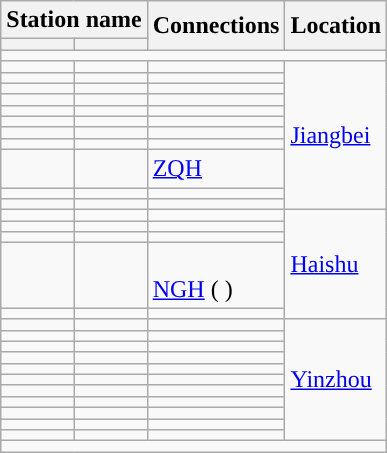<table class="wikitable">
<tr>
<th colspan="2">Station name</th>
<th rowspan="2">Connections</th>
<th rowspan="2">Location</th>
</tr>
<tr>
<th></th>
<th></th>
</tr>
<tr style="background:#">
<td colspan = "4"></td>
</tr>
<tr>
<td></td>
<td></td>
<td></td>
<td rowspan="11"><a href='#'>Jiangbei</a></td>
</tr>
<tr>
<td></td>
<td></td>
<td></td>
</tr>
<tr>
<td></td>
<td></td>
<td></td>
</tr>
<tr>
<td></td>
<td></td>
<td></td>
</tr>
<tr>
<td></td>
<td></td>
<td></td>
</tr>
<tr>
<td></td>
<td></td>
<td></td>
</tr>
<tr>
<td></td>
<td></td>
<td></td>
</tr>
<tr>
<td></td>
<td></td>
<td></td>
</tr>
<tr>
<td></td>
<td></td>
<td> <a href='#'>ZQH</a></td>
</tr>
<tr>
<td></td>
<td></td>
<td></td>
</tr>
<tr>
<td></td>
<td></td>
<td></td>
</tr>
<tr>
<td></td>
<td></td>
<td></td>
<td rowspan="5"><a href='#'>Haishu</a></td>
</tr>
<tr>
<td></td>
<td></td>
<td></td>
</tr>
<tr>
<td></td>
<td></td>
<td></td>
</tr>
<tr>
<td></td>
<td></td>
<td><br> <a href='#'>NGH</a> ( )</td>
</tr>
<tr>
<td></td>
<td></td>
<td></td>
</tr>
<tr>
<td></td>
<td></td>
<td></td>
<td rowspan="11"><a href='#'>Yinzhou</a></td>
</tr>
<tr>
<td></td>
<td></td>
<td></td>
</tr>
<tr>
<td></td>
<td></td>
<td></td>
</tr>
<tr>
<td></td>
<td></td>
<td></td>
</tr>
<tr>
<td></td>
<td></td>
<td></td>
</tr>
<tr>
<td></td>
<td></td>
<td></td>
</tr>
<tr>
<td></td>
<td></td>
<td></td>
</tr>
<tr>
<td></td>
<td></td>
<td></td>
</tr>
<tr>
<td></td>
<td></td>
<td> </td>
</tr>
<tr>
<td></td>
<td></td>
<td></td>
</tr>
<tr>
<td></td>
<td></td>
<td></td>
</tr>
<tr style="background:#">
<td colspan = "4"></td>
</tr>
</table>
